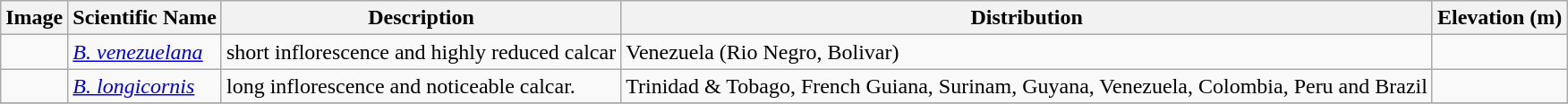<table class="wikitable">
<tr>
<th>Image</th>
<th>Scientific Name</th>
<th>Description</th>
<th>Distribution</th>
<th>Elevation (m)</th>
</tr>
<tr>
<td></td>
<td><em><a href='#'>B. venezuelana</a></em> </td>
<td>short inflorescence and highly reduced calcar</td>
<td>Venezuela (Rio Negro, Bolivar)</td>
<td></td>
</tr>
<tr>
<td></td>
<td><em><a href='#'>B. longicornis</a></em> </td>
<td>long inflorescence and noticeable calcar.</td>
<td>Trinidad & Tobago, French Guiana, Surinam, Guyana, Venezuela, Colombia, Peru and Brazil</td>
<td></td>
</tr>
<tr>
</tr>
</table>
